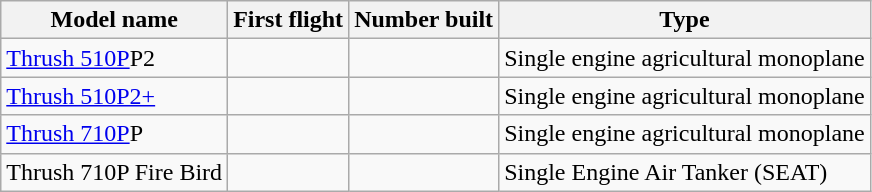<table class="wikitable sortable">
<tr>
<th>Model name</th>
<th>First flight</th>
<th>Number built</th>
<th>Type</th>
</tr>
<tr>
<td align=left><a href='#'>Thrush 510P</a>P2</td>
<td align=center></td>
<td align=center></td>
<td align=left>Single engine agricultural monoplane</td>
</tr>
<tr>
<td align=left><a href='#'>Thrush 510P2+</a></td>
<td align=center></td>
<td align=center></td>
<td align=left>Single engine agricultural monoplane</td>
</tr>
<tr>
<td align=left><a href='#'>Thrush 710P</a>P</td>
<td align=center></td>
<td align=center></td>
<td align=left>Single engine agricultural monoplane</td>
</tr>
<tr>
<td>Thrush 710P Fire Bird</td>
<td></td>
<td></td>
<td>Single Engine Air Tanker (SEAT)</td>
</tr>
</table>
